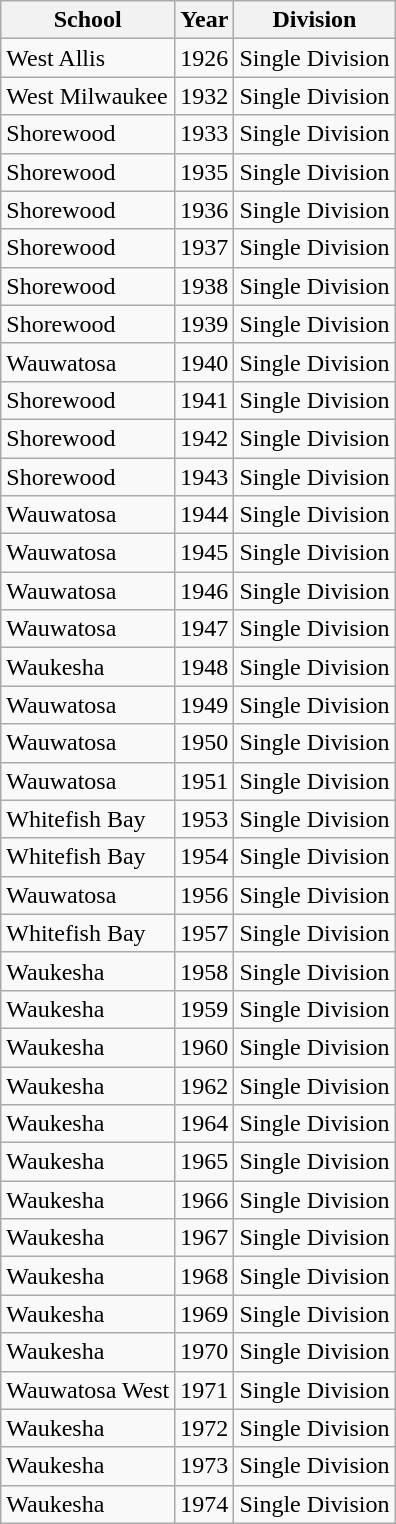<table class="wikitable">
<tr>
<th>School</th>
<th>Year</th>
<th>Division</th>
</tr>
<tr>
<td>West Allis</td>
<td>1926</td>
<td>Single Division</td>
</tr>
<tr>
<td>West Milwaukee</td>
<td>1932</td>
<td>Single Division</td>
</tr>
<tr>
<td>Shorewood</td>
<td>1933</td>
<td>Single Division</td>
</tr>
<tr>
<td>Shorewood</td>
<td>1935</td>
<td>Single Division</td>
</tr>
<tr>
<td>Shorewood</td>
<td>1936</td>
<td>Single Division</td>
</tr>
<tr>
<td>Shorewood</td>
<td>1937</td>
<td>Single Division</td>
</tr>
<tr>
<td>Shorewood</td>
<td>1938</td>
<td>Single Division</td>
</tr>
<tr>
<td>Shorewood</td>
<td>1939</td>
<td>Single Division</td>
</tr>
<tr>
<td>Wauwatosa</td>
<td>1940</td>
<td>Single Division</td>
</tr>
<tr>
<td>Shorewood</td>
<td>1941</td>
<td>Single Division</td>
</tr>
<tr>
<td>Shorewood</td>
<td>1942</td>
<td>Single Division</td>
</tr>
<tr>
<td>Shorewood</td>
<td>1943</td>
<td>Single Division</td>
</tr>
<tr>
<td>Wauwatosa</td>
<td>1944</td>
<td>Single Division</td>
</tr>
<tr>
<td>Wauwatosa</td>
<td>1945</td>
<td>Single Division</td>
</tr>
<tr>
<td>Wauwatosa</td>
<td>1946</td>
<td>Single Division</td>
</tr>
<tr>
<td>Wauwatosa</td>
<td>1947</td>
<td>Single Division</td>
</tr>
<tr>
<td>Waukesha</td>
<td>1948</td>
<td>Single Division</td>
</tr>
<tr>
<td>Wauwatosa</td>
<td>1949</td>
<td>Single Division</td>
</tr>
<tr>
<td>Wauwatosa</td>
<td>1950</td>
<td>Single Division</td>
</tr>
<tr>
<td>Wauwatosa</td>
<td>1951</td>
<td>Single Division</td>
</tr>
<tr>
<td>Whitefish Bay</td>
<td>1953</td>
<td>Single Division</td>
</tr>
<tr>
<td>Whitefish Bay</td>
<td>1954</td>
<td>Single Division</td>
</tr>
<tr>
<td>Wauwatosa</td>
<td>1956</td>
<td>Single Division</td>
</tr>
<tr>
<td>Whitefish Bay</td>
<td>1957</td>
<td>Single Division</td>
</tr>
<tr>
<td>Waukesha</td>
<td>1958</td>
<td>Single Division</td>
</tr>
<tr>
<td>Waukesha</td>
<td>1959</td>
<td>Single Division</td>
</tr>
<tr>
<td>Waukesha</td>
<td>1960</td>
<td>Single Division</td>
</tr>
<tr>
<td>Waukesha</td>
<td>1962</td>
<td>Single Division</td>
</tr>
<tr>
<td>Waukesha</td>
<td>1964</td>
<td>Single Division</td>
</tr>
<tr>
<td>Waukesha</td>
<td>1965</td>
<td>Single Division</td>
</tr>
<tr>
<td>Waukesha</td>
<td>1966</td>
<td>Single Division</td>
</tr>
<tr>
<td>Waukesha</td>
<td>1967</td>
<td>Single Division</td>
</tr>
<tr>
<td>Waukesha</td>
<td>1968</td>
<td>Single Division</td>
</tr>
<tr>
<td>Waukesha</td>
<td>1969</td>
<td>Single Division</td>
</tr>
<tr>
<td>Waukesha</td>
<td>1970</td>
<td>Single Division</td>
</tr>
<tr>
<td>Wauwatosa West</td>
<td>1971</td>
<td>Single Division</td>
</tr>
<tr>
<td>Waukesha</td>
<td>1972</td>
<td>Single Division</td>
</tr>
<tr>
<td>Waukesha</td>
<td>1973</td>
<td>Single Division</td>
</tr>
<tr>
<td>Waukesha</td>
<td>1974</td>
<td>Single Division</td>
</tr>
</table>
